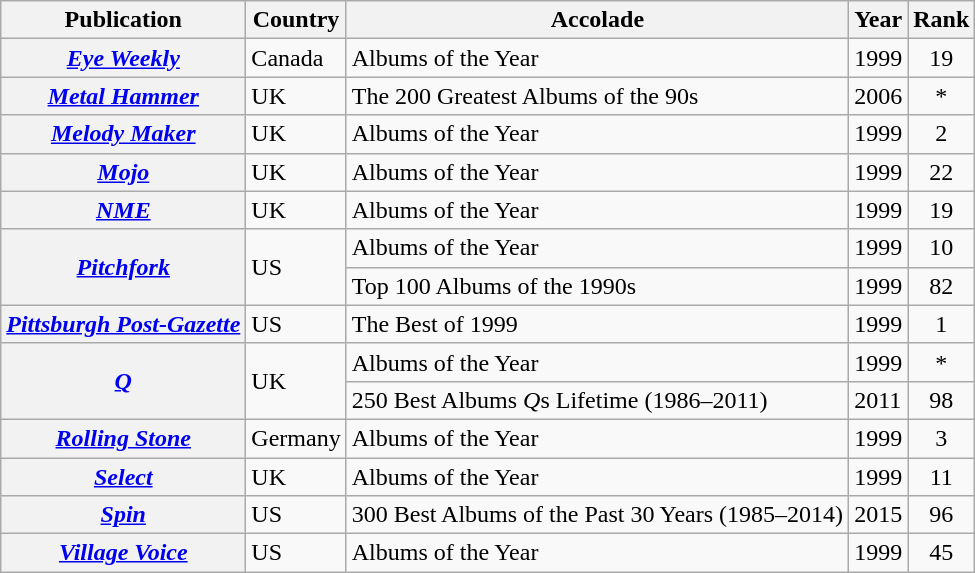<table class="wikitable plainrowheaders">
<tr>
<th>Publication</th>
<th>Country</th>
<th>Accolade</th>
<th>Year</th>
<th>Rank</th>
</tr>
<tr>
<th scope="row"><em><a href='#'>Eye Weekly</a></em></th>
<td>Canada</td>
<td>Albums of the Year</td>
<td>1999</td>
<td style="text-align:center;">19</td>
</tr>
<tr>
<th scope="row"><em><a href='#'>Metal Hammer</a></em></th>
<td>UK</td>
<td>The 200 Greatest Albums of the 90s</td>
<td>2006</td>
<td style="text-align:center;">*</td>
</tr>
<tr>
<th scope="row"><em><a href='#'>Melody Maker</a></em></th>
<td>UK</td>
<td>Albums of the Year</td>
<td>1999</td>
<td style="text-align:center;">2</td>
</tr>
<tr>
<th scope="row"><em><a href='#'>Mojo</a></em></th>
<td>UK</td>
<td>Albums of the Year</td>
<td>1999</td>
<td style="text-align:center;">22</td>
</tr>
<tr>
<th scope="row"><em><a href='#'>NME</a></em></th>
<td>UK</td>
<td>Albums of the Year</td>
<td>1999</td>
<td style="text-align:center;">19</td>
</tr>
<tr>
<th scope="row" rowspan=2><em><a href='#'>Pitchfork</a></em></th>
<td rowspan=2>US</td>
<td>Albums of the Year</td>
<td>1999</td>
<td style="text-align:center;">10</td>
</tr>
<tr>
<td>Top 100 Albums of the 1990s</td>
<td>1999</td>
<td style="text-align:center;">82</td>
</tr>
<tr>
<th scope="row"><em><a href='#'>Pittsburgh Post-Gazette</a></em></th>
<td>US</td>
<td>The Best of 1999</td>
<td>1999</td>
<td style="text-align:center;">1</td>
</tr>
<tr>
<th scope="row" rowspan=2><em><a href='#'>Q</a></em></th>
<td rowspan=2>UK</td>
<td>Albums of the Year</td>
<td>1999</td>
<td style="text-align:center;">*</td>
</tr>
<tr>
<td>250 Best Albums <em>Q</em>s Lifetime (1986–2011)</td>
<td>2011</td>
<td style="text-align:center;">98</td>
</tr>
<tr>
<th scope="row"><em><a href='#'>Rolling Stone</a></em></th>
<td>Germany</td>
<td>Albums of the Year</td>
<td>1999</td>
<td style="text-align:center;">3</td>
</tr>
<tr>
<th scope="row"><em><a href='#'>Select</a></em></th>
<td>UK</td>
<td>Albums of the Year</td>
<td>1999</td>
<td style="text-align:center;">11</td>
</tr>
<tr>
<th scope="row"><em><a href='#'>Spin</a></em></th>
<td>US</td>
<td>300 Best Albums of the Past 30 Years (1985–2014)</td>
<td>2015</td>
<td style="text-align:center;">96</td>
</tr>
<tr>
<th scope="row"><em><a href='#'>Village Voice</a></em></th>
<td>US</td>
<td>Albums of the Year</td>
<td>1999</td>
<td style="text-align:center;">45</td>
</tr>
</table>
